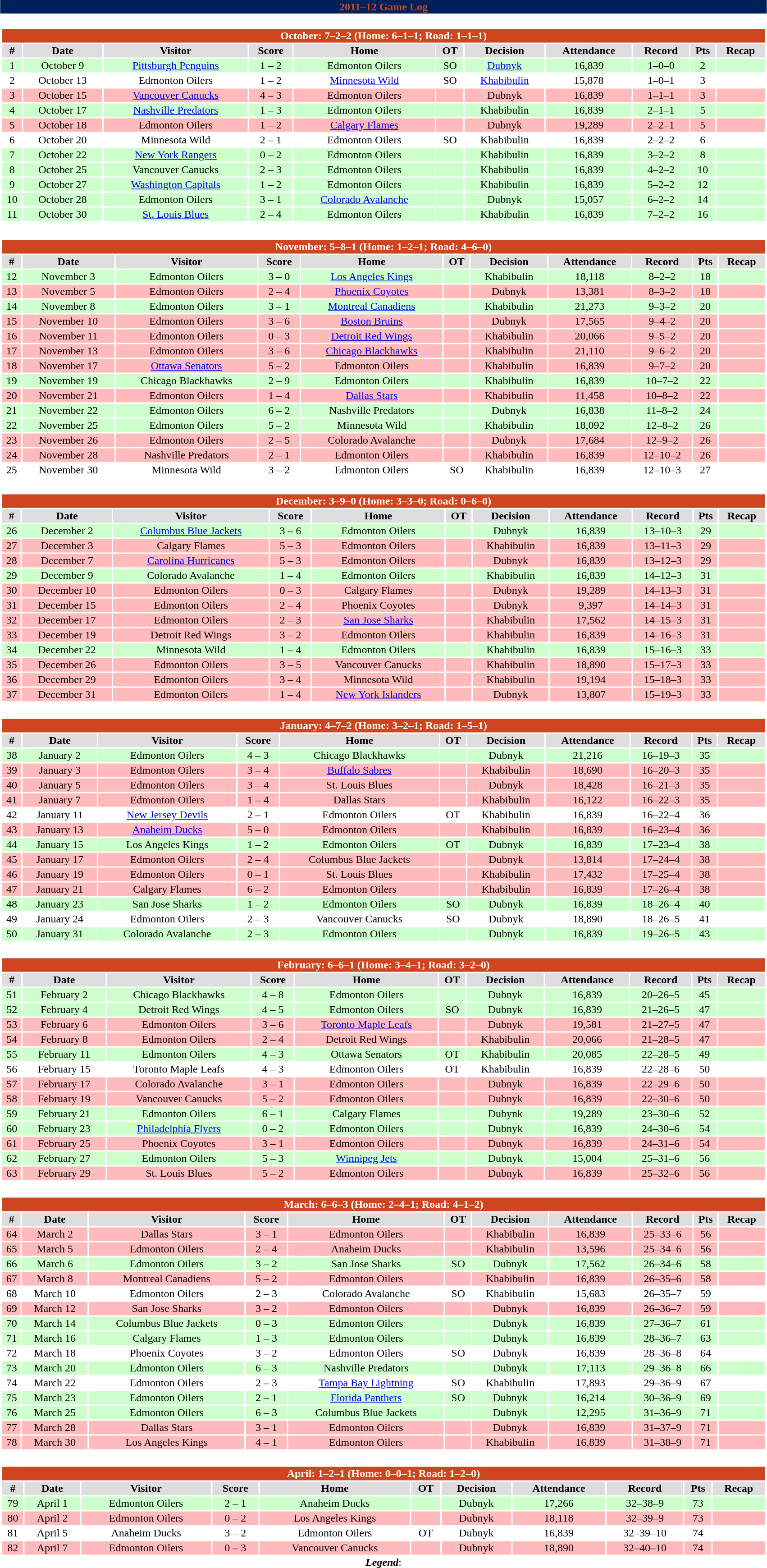<table class="toccolours" width=90% style="clear:both; margin:1.5em auto; text-align:center;">
<tr>
<th colspan=11 style="background:#00205B; color:#CF4520;">2011–12 Game Log</th>
</tr>
<tr>
<td colspan=11><br><table class="toccolours collapsible collapsed" width=100%>
<tr>
<th colspan=11 style="background:#CF4520; color:white">October: 7–2–2 (Home: 6–1–1; Road: 1–1–1)</th>
</tr>
<tr align="center" bgcolor="#dddddd">
<td><strong>#</strong></td>
<td><strong>Date</strong></td>
<td><strong>Visitor</strong></td>
<td><strong>Score</strong></td>
<td><strong>Home</strong></td>
<td><strong>OT</strong></td>
<td><strong>Decision</strong></td>
<td><strong>Attendance</strong></td>
<td><strong>Record</strong></td>
<td><strong>Pts</strong></td>
<td><strong>Recap</strong></td>
</tr>
<tr style="text-align:center; background:#cfc;">
<td>1</td>
<td>October 9</td>
<td><a href='#'>Pittsburgh Penguins</a></td>
<td>1 – 2</td>
<td>Edmonton Oilers</td>
<td>SO</td>
<td><a href='#'>Dubnyk</a></td>
<td>16,839</td>
<td>1–0–0</td>
<td>2</td>
<td></td>
</tr>
<tr style="text-align:center; background:#white;">
<td>2</td>
<td>October 13</td>
<td>Edmonton Oilers</td>
<td>1 – 2</td>
<td><a href='#'>Minnesota Wild</a></td>
<td>SO</td>
<td><a href='#'>Khabibulin</a></td>
<td>15,878</td>
<td>1–0–1</td>
<td>3</td>
<td></td>
</tr>
<tr style="text-align:center; background:#fbb;">
<td>3</td>
<td>October 15</td>
<td><a href='#'>Vancouver Canucks</a></td>
<td>4 – 3</td>
<td>Edmonton Oilers</td>
<td></td>
<td>Dubnyk</td>
<td>16,839</td>
<td>1–1–1</td>
<td>3</td>
<td></td>
</tr>
<tr style="text-align:center; background:#cfc;">
<td>4</td>
<td>October 17</td>
<td><a href='#'>Nashville Predators</a></td>
<td>1 – 3</td>
<td>Edmonton Oilers</td>
<td></td>
<td>Khabibulin</td>
<td>16,839</td>
<td>2–1–1</td>
<td>5</td>
<td></td>
</tr>
<tr style="text-align:center; background:#fbb;">
<td>5</td>
<td>October 18</td>
<td>Edmonton Oilers</td>
<td>1 – 2</td>
<td><a href='#'>Calgary Flames</a></td>
<td></td>
<td>Dubnyk</td>
<td>19,289</td>
<td>2–2–1</td>
<td>5</td>
<td></td>
</tr>
<tr style="text-align:center; background:white;">
<td>6</td>
<td>October 20</td>
<td>Minnesota Wild</td>
<td>2 – 1</td>
<td>Edmonton Oilers</td>
<td>SO</td>
<td>Khabibulin</td>
<td>16,839</td>
<td>2–2–2</td>
<td>6</td>
<td></td>
</tr>
<tr style="text-align:center; background:#cfc;">
<td>7</td>
<td>October 22</td>
<td><a href='#'>New York Rangers</a></td>
<td>0 – 2</td>
<td>Edmonton Oilers</td>
<td></td>
<td>Khabibulin</td>
<td>16,839</td>
<td>3–2–2</td>
<td>8</td>
<td></td>
</tr>
<tr style="text-align:center; background:#cfc;">
<td>8</td>
<td>October 25</td>
<td>Vancouver Canucks</td>
<td>2 – 3</td>
<td>Edmonton Oilers</td>
<td></td>
<td>Khabibulin</td>
<td>16,839</td>
<td>4–2–2</td>
<td>10</td>
<td></td>
</tr>
<tr style="text-align:center; background:#cfc;">
<td>9</td>
<td>October 27</td>
<td><a href='#'>Washington Capitals</a></td>
<td>1 – 2</td>
<td>Edmonton Oilers</td>
<td></td>
<td>Khabibulin</td>
<td>16,839</td>
<td>5–2–2</td>
<td>12</td>
<td></td>
</tr>
<tr style="text-align:center; background:#cfc;">
<td>10</td>
<td>October 28</td>
<td>Edmonton Oilers</td>
<td>3 – 1</td>
<td><a href='#'>Colorado Avalanche</a></td>
<td></td>
<td>Dubnyk</td>
<td>15,057</td>
<td>6–2–2</td>
<td>14</td>
<td></td>
</tr>
<tr style="text-align:center; background:#cfc;">
<td>11</td>
<td>October 30</td>
<td><a href='#'>St. Louis Blues</a></td>
<td>2 – 4</td>
<td>Edmonton Oilers</td>
<td></td>
<td>Khabibulin</td>
<td>16,839</td>
<td>7–2–2</td>
<td>16</td>
<td></td>
</tr>
<tr align="center">
</tr>
</table>
</td>
</tr>
<tr>
<td colspan=11><br><table class="toccolours collapsible collapsed" width=100%>
<tr>
<th colspan=11 style="background:#CF4520; color:white;">November: 5–8–1 (Home: 1–2–1; Road: 4–6–0)</th>
</tr>
<tr align="center" bgcolor="#dddddd">
<td><strong>#</strong></td>
<td><strong>Date</strong></td>
<td><strong>Visitor</strong></td>
<td><strong>Score</strong></td>
<td><strong>Home</strong></td>
<td><strong>OT</strong></td>
<td><strong>Decision</strong></td>
<td><strong>Attendance</strong></td>
<td><strong>Record</strong></td>
<td><strong>Pts</strong></td>
<td><strong>Recap</strong></td>
</tr>
<tr style="text-align:center; background:#cfc;">
<td>12</td>
<td>November 3</td>
<td>Edmonton Oilers</td>
<td>3 – 0</td>
<td><a href='#'>Los Angeles Kings</a></td>
<td></td>
<td>Khabibulin</td>
<td>18,118</td>
<td>8–2–2</td>
<td>18</td>
<td></td>
</tr>
<tr style="text-align:center; background:#fbb;">
<td>13</td>
<td>November 5</td>
<td>Edmonton Oilers</td>
<td>2 – 4</td>
<td><a href='#'>Phoenix Coyotes</a></td>
<td></td>
<td>Dubnyk</td>
<td>13,381</td>
<td>8–3–2</td>
<td>18</td>
<td></td>
</tr>
<tr style="text-align:center; background:#cfc;">
<td>14</td>
<td>November 8</td>
<td>Edmonton Oilers</td>
<td>3 – 1</td>
<td><a href='#'>Montreal Canadiens</a></td>
<td></td>
<td>Khabibulin</td>
<td>21,273</td>
<td>9–3–2</td>
<td>20</td>
<td></td>
</tr>
<tr style="text-align:center; background:#fbb;">
<td>15</td>
<td>November 10</td>
<td>Edmonton Oilers</td>
<td>3 – 6</td>
<td><a href='#'>Boston Bruins</a></td>
<td></td>
<td>Dubnyk</td>
<td>17,565</td>
<td>9–4–2</td>
<td>20</td>
<td></td>
</tr>
<tr style="text-align:center; background:#fbb;">
<td>16</td>
<td>November 11</td>
<td>Edmonton Oilers</td>
<td>0 – 3</td>
<td><a href='#'>Detroit Red Wings</a></td>
<td></td>
<td>Khabibulin</td>
<td>20,066</td>
<td>9–5–2</td>
<td>20</td>
<td></td>
</tr>
<tr style="text-align:center; background:#fbb;">
<td>17</td>
<td>November 13</td>
<td>Edmonton Oilers</td>
<td>3 – 6</td>
<td><a href='#'>Chicago Blackhawks</a></td>
<td></td>
<td>Khabibulin</td>
<td>21,110</td>
<td>9–6–2</td>
<td>20</td>
<td></td>
</tr>
<tr style="text-align:center; background:#fbb;">
<td>18</td>
<td>November 17</td>
<td><a href='#'>Ottawa Senators</a></td>
<td>5 – 2</td>
<td>Edmonton Oilers</td>
<td></td>
<td>Khabibulin</td>
<td>16,839</td>
<td>9–7–2</td>
<td>20</td>
<td></td>
</tr>
<tr style="text-align:center; background:#cfc;">
<td>19</td>
<td>November 19</td>
<td>Chicago Blackhawks</td>
<td>2 – 9</td>
<td>Edmonton Oilers</td>
<td></td>
<td>Khabibulin</td>
<td>16,839</td>
<td>10–7–2</td>
<td>22</td>
<td></td>
</tr>
<tr style="text-align:center; background:#fbb;">
<td>20</td>
<td>November 21</td>
<td>Edmonton Oilers</td>
<td>1 – 4</td>
<td><a href='#'>Dallas Stars</a></td>
<td></td>
<td>Khabibulin</td>
<td>11,458</td>
<td>10–8–2</td>
<td>22</td>
<td></td>
</tr>
<tr style="text-align:center; background:#cfc;">
<td>21</td>
<td>November 22</td>
<td>Edmonton Oilers</td>
<td>6 – 2</td>
<td>Nashville Predators</td>
<td></td>
<td>Dubnyk</td>
<td>16,838</td>
<td>11–8–2</td>
<td>24</td>
<td></td>
</tr>
<tr style="text-align:center; background:#cfc;">
<td>22</td>
<td>November 25</td>
<td>Edmonton Oilers</td>
<td>5 – 2</td>
<td>Minnesota Wild</td>
<td></td>
<td>Khabibulin</td>
<td>18,092</td>
<td>12–8–2</td>
<td>26</td>
<td></td>
</tr>
<tr style="text-align:center; background:#fbb;">
<td>23</td>
<td>November 26</td>
<td>Edmonton Oilers</td>
<td>2 – 5</td>
<td>Colorado Avalanche</td>
<td></td>
<td>Dubnyk</td>
<td>17,684</td>
<td>12–9–2</td>
<td>26</td>
<td></td>
</tr>
<tr style="text-align:center; background:#fbb;">
<td>24</td>
<td>November 28</td>
<td>Nashville Predators</td>
<td>2 – 1</td>
<td>Edmonton Oilers</td>
<td></td>
<td>Khabibulin</td>
<td>16,839</td>
<td>12–10–2</td>
<td>26</td>
<td></td>
</tr>
<tr style="text-align:center; background:white;">
<td>25</td>
<td>November 30</td>
<td>Minnesota Wild</td>
<td>3 – 2</td>
<td>Edmonton Oilers</td>
<td>SO</td>
<td>Khabibulin</td>
<td>16,839</td>
<td>12–10–3</td>
<td>27</td>
<td></td>
</tr>
</table>
</td>
</tr>
<tr>
<td colspan=11><br><table class="toccolours collapsible collapsed" width=100%>
<tr>
<th colspan=11 style="background:#CF4520; color:white;">December: 3–9–0 (Home: 3–3–0; Road: 0–6–0)</th>
</tr>
<tr align="center" bgcolor="#dddddd">
<td><strong>#</strong></td>
<td><strong>Date</strong></td>
<td><strong>Visitor</strong></td>
<td><strong>Score</strong></td>
<td><strong>Home</strong></td>
<td><strong>OT</strong></td>
<td><strong>Decision</strong></td>
<td><strong>Attendance</strong></td>
<td><strong>Record</strong></td>
<td><strong>Pts</strong></td>
<td><strong>Recap</strong></td>
</tr>
<tr style="text-align:center; background:#cfc;">
<td>26</td>
<td>December 2</td>
<td><a href='#'>Columbus Blue Jackets</a></td>
<td>3 – 6</td>
<td>Edmonton Oilers</td>
<td></td>
<td>Dubnyk</td>
<td>16,839</td>
<td>13–10–3</td>
<td>29</td>
<td></td>
</tr>
<tr style="text-align:center; background:#fbb;">
<td>27</td>
<td>December 3</td>
<td>Calgary Flames</td>
<td>5 – 3</td>
<td>Edmonton Oilers</td>
<td></td>
<td>Khabibulin</td>
<td>16,839</td>
<td>13–11–3</td>
<td>29</td>
<td></td>
</tr>
<tr style="text-align:center; background:#fbb;">
<td>28</td>
<td>December 7</td>
<td><a href='#'>Carolina Hurricanes</a></td>
<td>5 – 3</td>
<td>Edmonton Oilers</td>
<td></td>
<td>Dubnyk</td>
<td>16,839</td>
<td>13–12–3</td>
<td>29</td>
<td></td>
</tr>
<tr style="text-align:center; background:#cfc;">
<td>29</td>
<td>December 9</td>
<td>Colorado Avalanche</td>
<td>1 – 4</td>
<td>Edmonton Oilers</td>
<td></td>
<td>Khabibulin</td>
<td>16,839</td>
<td>14–12–3</td>
<td>31</td>
<td></td>
</tr>
<tr style="text-align:center; background:#fbb;">
<td>30</td>
<td>December 10</td>
<td>Edmonton Oilers</td>
<td>0 – 3</td>
<td>Calgary Flames</td>
<td></td>
<td>Dubnyk</td>
<td>19,289</td>
<td>14–13–3</td>
<td>31</td>
<td></td>
</tr>
<tr style="text-align:center; background:#fbb;">
<td>31</td>
<td>December 15</td>
<td>Edmonton Oilers</td>
<td>2 – 4</td>
<td>Phoenix Coyotes</td>
<td></td>
<td>Dubnyk</td>
<td>9,397</td>
<td>14–14–3</td>
<td>31</td>
<td></td>
</tr>
<tr style="text-align:center; background:#fbb;">
<td>32</td>
<td>December 17</td>
<td>Edmonton Oilers</td>
<td>2 – 3</td>
<td><a href='#'>San Jose Sharks</a></td>
<td></td>
<td>Khabibulin</td>
<td>17,562</td>
<td>14–15–3</td>
<td>31</td>
<td></td>
</tr>
<tr style="text-align:center; background:#fbb;">
<td>33</td>
<td>December 19</td>
<td>Detroit Red Wings</td>
<td>3 – 2</td>
<td>Edmonton Oilers</td>
<td></td>
<td>Khabibulin</td>
<td>16,839</td>
<td>14–16–3</td>
<td>31</td>
<td></td>
</tr>
<tr style="text-align:center; background:#cfc;">
<td>34</td>
<td>December 22</td>
<td>Minnesota Wild</td>
<td>1 – 4</td>
<td>Edmonton Oilers</td>
<td></td>
<td>Khabibulin</td>
<td>16,839</td>
<td>15–16–3</td>
<td>33</td>
<td></td>
</tr>
<tr style="text-align:center; background:#fbb;">
<td>35</td>
<td>December 26</td>
<td>Edmonton Oilers</td>
<td>3 – 5</td>
<td>Vancouver Canucks</td>
<td></td>
<td>Khabibulin</td>
<td>18,890</td>
<td>15–17–3</td>
<td>33</td>
<td></td>
</tr>
<tr style="text-align:center; background:#fbb;">
<td>36</td>
<td>December 29</td>
<td>Edmonton Oilers</td>
<td>3 – 4</td>
<td>Minnesota Wild</td>
<td></td>
<td>Khabibulin</td>
<td>19,194</td>
<td>15–18–3</td>
<td>33</td>
<td></td>
</tr>
<tr style="text-align:center; background:#fbb;">
<td>37</td>
<td>December 31</td>
<td>Edmonton Oilers</td>
<td>1 – 4</td>
<td><a href='#'>New York Islanders</a></td>
<td></td>
<td>Dubnyk</td>
<td>13,807</td>
<td>15–19–3</td>
<td>33</td>
<td></td>
</tr>
</table>
</td>
</tr>
<tr>
<td colspan=11><br><table class="toccolours collapsible collapsed" width=100%>
<tr>
<th colspan=11 style="background:#CF4520; color:white;">January: 4–7–2 (Home: 3–2–1; Road: 1–5–1)</th>
</tr>
<tr align="center" bgcolor="#dddddd">
<td><strong>#</strong></td>
<td><strong>Date</strong></td>
<td><strong>Visitor</strong></td>
<td><strong>Score</strong></td>
<td><strong>Home</strong></td>
<td><strong>OT</strong></td>
<td><strong>Decision</strong></td>
<td><strong>Attendance</strong></td>
<td><strong>Record</strong></td>
<td><strong>Pts</strong></td>
<td><strong>Recap</strong></td>
</tr>
<tr style="text-align:center; background:#cfc;">
<td>38</td>
<td>January 2</td>
<td>Edmonton Oilers</td>
<td>4 – 3</td>
<td>Chicago Blackhawks</td>
<td></td>
<td>Dubnyk</td>
<td>21,216</td>
<td>16–19–3</td>
<td>35</td>
<td></td>
</tr>
<tr style="text-align:center; background:#fbb;">
<td>39</td>
<td>January 3</td>
<td>Edmonton Oilers</td>
<td>3 – 4</td>
<td><a href='#'>Buffalo Sabres</a></td>
<td></td>
<td>Khabibulin</td>
<td>18,690</td>
<td>16–20–3</td>
<td>35</td>
<td></td>
</tr>
<tr style="text-align:center; background:#fbb;">
<td>40</td>
<td>January 5</td>
<td>Edmonton Oilers</td>
<td>3 – 4</td>
<td>St. Louis Blues</td>
<td></td>
<td>Dubnyk</td>
<td>18,428</td>
<td>16–21–3</td>
<td>35</td>
<td></td>
</tr>
<tr style="text-align:center; background:#fbb;">
<td>41</td>
<td>January 7</td>
<td>Edmonton Oilers</td>
<td>1 – 4</td>
<td>Dallas Stars</td>
<td></td>
<td>Khabibulin</td>
<td>16,122</td>
<td>16–22–3</td>
<td>35</td>
<td></td>
</tr>
<tr style="text-align:center; background:white;">
<td>42</td>
<td>January 11</td>
<td><a href='#'>New Jersey Devils</a></td>
<td>2 – 1</td>
<td>Edmonton Oilers</td>
<td>OT</td>
<td>Khabibulin</td>
<td>16,839</td>
<td>16–22–4</td>
<td>36</td>
<td></td>
</tr>
<tr style="text-align:center; background:#fbb;">
<td>43</td>
<td>January 13</td>
<td><a href='#'>Anaheim Ducks</a></td>
<td>5 – 0</td>
<td>Edmonton Oilers</td>
<td></td>
<td>Khabibulin</td>
<td>16,839</td>
<td>16–23–4</td>
<td>36</td>
<td></td>
</tr>
<tr style="text-align:center; background:#cfc;">
<td>44</td>
<td>January 15</td>
<td>Los Angeles Kings</td>
<td>1 – 2</td>
<td>Edmonton Oilers</td>
<td>OT</td>
<td>Dubnyk</td>
<td>16,839</td>
<td>17–23–4</td>
<td>38</td>
<td></td>
</tr>
<tr style="text-align:center; background:#fbb;">
<td>45</td>
<td>January 17</td>
<td>Edmonton Oilers</td>
<td>2 – 4</td>
<td>Columbus Blue Jackets</td>
<td></td>
<td>Dubnyk</td>
<td>13,814</td>
<td>17–24–4</td>
<td>38</td>
<td></td>
</tr>
<tr style="text-align:center; background:#fbb;">
<td>46</td>
<td>January 19</td>
<td>Edmonton Oilers</td>
<td>0 – 1</td>
<td>St. Louis Blues</td>
<td></td>
<td>Khabibulin</td>
<td>17,432</td>
<td>17–25–4</td>
<td>38</td>
<td></td>
</tr>
<tr style="text-align:center; background:#fbb;">
<td>47</td>
<td>January 21</td>
<td>Calgary Flames</td>
<td>6 – 2</td>
<td>Edmonton Oilers</td>
<td></td>
<td>Khabibulin</td>
<td>16,839</td>
<td>17–26–4</td>
<td>38</td>
<td></td>
</tr>
<tr style="text-align:center; background:#cfc;">
<td>48</td>
<td>January 23</td>
<td>San Jose Sharks</td>
<td>1 – 2</td>
<td>Edmonton Oilers</td>
<td>SO</td>
<td>Dubnyk</td>
<td>16,839</td>
<td>18–26–4</td>
<td>40</td>
<td></td>
</tr>
<tr style="text-align:center; background:white;">
<td>49</td>
<td>January 24</td>
<td>Edmonton Oilers</td>
<td>2 – 3</td>
<td>Vancouver Canucks</td>
<td>SO</td>
<td>Dubnyk</td>
<td>18,890</td>
<td>18–26–5</td>
<td>41</td>
<td></td>
</tr>
<tr style="text-align:center; background:#cfc;">
<td>50</td>
<td>January 31</td>
<td>Colorado Avalanche</td>
<td>2 – 3</td>
<td>Edmonton Oilers</td>
<td></td>
<td>Dubnyk</td>
<td>16,839</td>
<td>19–26–5</td>
<td>43</td>
<td></td>
</tr>
</table>
</td>
</tr>
<tr>
<td colspan=11><br><table class="toccolours collapsible collapsed" width=100%>
<tr>
<th colspan=11 style="background:#CF4520; color:white;">February: 6–6–1 (Home: 3–4–1; Road: 3–2–0)</th>
</tr>
<tr align="center" bgcolor="#dddddd">
<td><strong>#</strong></td>
<td><strong>Date</strong></td>
<td><strong>Visitor</strong></td>
<td><strong>Score</strong></td>
<td><strong>Home</strong></td>
<td><strong>OT</strong></td>
<td><strong>Decision</strong></td>
<td><strong>Attendance</strong></td>
<td><strong>Record</strong></td>
<td><strong>Pts</strong></td>
<td><strong>Recap</strong></td>
</tr>
<tr style="text-align:center; background:#cfc;">
<td>51</td>
<td>February 2</td>
<td>Chicago Blackhawks</td>
<td>4 – 8</td>
<td>Edmonton Oilers</td>
<td></td>
<td>Dubnyk</td>
<td>16,839</td>
<td>20–26–5</td>
<td>45</td>
<td></td>
</tr>
<tr style="text-align:center; background:#cfc;">
<td>52</td>
<td>February 4</td>
<td>Detroit Red Wings</td>
<td>4 – 5</td>
<td>Edmonton Oilers</td>
<td>SO</td>
<td>Dubnyk</td>
<td>16,839</td>
<td>21–26–5</td>
<td>47</td>
<td></td>
</tr>
<tr style="text-align:center; background:#fbb;">
<td>53</td>
<td>February 6</td>
<td>Edmonton Oilers</td>
<td>3 – 6</td>
<td><a href='#'>Toronto Maple Leafs</a></td>
<td></td>
<td>Dubnyk</td>
<td>19,581</td>
<td>21–27–5</td>
<td>47</td>
<td></td>
</tr>
<tr style="text-align:center; background:#fbb;">
<td>54</td>
<td>February 8</td>
<td>Edmonton Oilers</td>
<td>2 – 4</td>
<td>Detroit Red Wings</td>
<td></td>
<td>Khabibulin</td>
<td>20,066</td>
<td>21–28–5</td>
<td>47</td>
<td></td>
</tr>
<tr style="text-align:center; background:#cfc;">
<td>55</td>
<td>February 11</td>
<td>Edmonton Oilers</td>
<td>4 – 3</td>
<td>Ottawa Senators</td>
<td>OT</td>
<td>Khabibulin</td>
<td>20,085</td>
<td>22–28–5</td>
<td>49</td>
<td></td>
</tr>
<tr style="text-align:center; background:white;">
<td>56</td>
<td>February 15</td>
<td>Toronto Maple Leafs</td>
<td>4 – 3</td>
<td>Edmonton Oilers</td>
<td>OT</td>
<td>Khabibulin</td>
<td>16,839</td>
<td>22–28–6</td>
<td>50</td>
<td></td>
</tr>
<tr style="text-align:center; background:#fbb;">
<td>57</td>
<td>February 17</td>
<td>Colorado Avalanche</td>
<td>3 – 1</td>
<td>Edmonton Oilers</td>
<td></td>
<td>Dubnyk</td>
<td>16,839</td>
<td>22–29–6</td>
<td>50</td>
<td></td>
</tr>
<tr style="text-align:center; background:#fbb;">
<td>58</td>
<td>February 19</td>
<td>Vancouver Canucks</td>
<td>5 – 2</td>
<td>Edmonton Oilers</td>
<td></td>
<td>Dubnyk</td>
<td>16,839</td>
<td>22–30–6</td>
<td>50</td>
<td></td>
</tr>
<tr style="text-align:center; background:#cfc;">
<td>59</td>
<td>February 21</td>
<td>Edmonton Oilers</td>
<td>6 – 1</td>
<td>Calgary Flames</td>
<td></td>
<td>Dubynk</td>
<td>19,289</td>
<td>23–30–6</td>
<td>52</td>
<td></td>
</tr>
<tr style="text-align:center; background:#cfc;">
<td>60</td>
<td>February 23</td>
<td><a href='#'>Philadelphia Flyers</a></td>
<td>0 – 2</td>
<td>Edmonton Oilers</td>
<td></td>
<td>Dubnyk</td>
<td>16,839</td>
<td>24–30–6</td>
<td>54</td>
<td></td>
</tr>
<tr style="text-align:center; background:#fbb;">
<td>61</td>
<td>February 25</td>
<td>Phoenix Coyotes</td>
<td>3 – 1</td>
<td>Edmonton Oilers</td>
<td></td>
<td>Dubnyk</td>
<td>16,839</td>
<td>24–31–6</td>
<td>54</td>
<td></td>
</tr>
<tr style="text-align:center; background:#cfc;">
<td>62</td>
<td>February 27</td>
<td>Edmonton Oilers</td>
<td>5 – 3</td>
<td><a href='#'>Winnipeg Jets</a></td>
<td></td>
<td>Dubnyk</td>
<td>15,004</td>
<td>25–31–6</td>
<td>56</td>
<td></td>
</tr>
<tr style="text-align:center; background:#fbb;">
<td>63</td>
<td>February 29</td>
<td>St. Louis Blues</td>
<td>5 – 2</td>
<td>Edmonton Oilers</td>
<td></td>
<td>Dubnyk</td>
<td>16,839</td>
<td>25–32–6</td>
<td>56</td>
<td></td>
</tr>
</table>
</td>
</tr>
<tr>
<td colspan=11><br><table class="toccolours collapsible collapsed" width=100%>
<tr>
<th colspan=11 style="background:#CF4520; color:white;">March: 6–6–3 (Home: 2–4–1; Road: 4–1–2)</th>
</tr>
<tr align="center" bgcolor="#dddddd">
<td><strong>#</strong></td>
<td><strong>Date</strong></td>
<td><strong>Visitor</strong></td>
<td><strong>Score</strong></td>
<td><strong>Home</strong></td>
<td><strong>OT</strong></td>
<td><strong>Decision</strong></td>
<td><strong>Attendance</strong></td>
<td><strong>Record</strong></td>
<td><strong>Pts</strong></td>
<td><strong>Recap</strong></td>
</tr>
<tr style="text-align:center; background:#fbb;">
<td>64</td>
<td>March 2</td>
<td>Dallas Stars</td>
<td>3 – 1</td>
<td>Edmonton Oilers</td>
<td></td>
<td>Khabibulin</td>
<td>16,839</td>
<td>25–33–6</td>
<td>56</td>
<td></td>
</tr>
<tr style="text-align:center; background:#fbb;">
<td>65</td>
<td>March 5</td>
<td>Edmonton Oilers</td>
<td>2 – 4</td>
<td>Anaheim Ducks</td>
<td></td>
<td>Khabibulin</td>
<td>13,596</td>
<td>25–34–6</td>
<td>56</td>
<td></td>
</tr>
<tr style="text-align:center; background:#cfc;">
<td>66</td>
<td>March 6</td>
<td>Edmonton Oilers</td>
<td>3 – 2</td>
<td>San Jose Sharks</td>
<td>SO</td>
<td>Dubnyk</td>
<td>17,562</td>
<td>26–34–6</td>
<td>58</td>
<td></td>
</tr>
<tr style="text-align:center; background:#fbb;">
<td>67</td>
<td>March 8</td>
<td>Montreal Canadiens</td>
<td>5 – 2</td>
<td>Edmonton Oilers</td>
<td></td>
<td>Khabibulin</td>
<td>16,839</td>
<td>26–35–6</td>
<td>58</td>
<td></td>
</tr>
<tr style="text-align:center; background:white;">
<td>68</td>
<td>March 10</td>
<td>Edmonton Oilers</td>
<td>2 – 3</td>
<td>Colorado Avalanche</td>
<td>SO</td>
<td>Khabibulin</td>
<td>15,683</td>
<td>26–35–7</td>
<td>59</td>
<td></td>
</tr>
<tr style="text-align:center; background:#fbb;">
<td>69</td>
<td>March 12</td>
<td>San Jose Sharks</td>
<td>3 – 2</td>
<td>Edmonton Oilers</td>
<td></td>
<td>Dubnyk</td>
<td>16,839</td>
<td>26–36–7</td>
<td>59</td>
<td></td>
</tr>
<tr style="text-align:center; background:#cfc;">
<td>70</td>
<td>March 14</td>
<td>Columbus Blue Jackets</td>
<td>0 – 3</td>
<td>Edmonton Oilers</td>
<td></td>
<td>Dubnyk</td>
<td>16,839</td>
<td>27–36–7</td>
<td>61</td>
<td></td>
</tr>
<tr style="text-align:center; background:#cfc;">
<td>71</td>
<td>March 16</td>
<td>Calgary Flames</td>
<td>1 – 3</td>
<td>Edmonton Oilers</td>
<td></td>
<td>Dubnyk</td>
<td>16,839</td>
<td>28–36–7</td>
<td>63</td>
<td></td>
</tr>
<tr style="text-align:center; background:white;">
<td>72</td>
<td>March 18</td>
<td>Phoenix Coyotes</td>
<td>3 – 2</td>
<td>Edmonton Oilers</td>
<td>SO</td>
<td>Dubnyk</td>
<td>16,839</td>
<td>28–36–8</td>
<td>64</td>
<td></td>
</tr>
<tr style="text-align:center; background:#cfc;">
<td>73</td>
<td>March 20</td>
<td>Edmonton Oilers</td>
<td>6 – 3</td>
<td>Nashville Predators</td>
<td></td>
<td>Dubnyk</td>
<td>17,113</td>
<td>29–36–8</td>
<td>66</td>
<td></td>
</tr>
<tr style="text-align:center; background:white;">
<td>74</td>
<td>March 22</td>
<td>Edmonton Oilers</td>
<td>2 – 3</td>
<td><a href='#'>Tampa Bay Lightning</a></td>
<td>SO</td>
<td>Khabibulin</td>
<td>17,893</td>
<td>29–36–9</td>
<td>67</td>
<td></td>
</tr>
<tr style="text-align:center; background:#cfc;">
<td>75</td>
<td>March 23</td>
<td>Edmonton Oilers</td>
<td>2 – 1</td>
<td><a href='#'>Florida Panthers</a></td>
<td>SO</td>
<td>Dubnyk</td>
<td>16,214</td>
<td>30–36–9</td>
<td>69</td>
<td></td>
</tr>
<tr style="text-align:center; background:#cfc;">
<td>76</td>
<td>March 25</td>
<td>Edmonton Oilers</td>
<td>6 – 3</td>
<td>Columbus Blue Jackets</td>
<td></td>
<td>Dubnyk</td>
<td>12,295</td>
<td>31–36–9</td>
<td>71</td>
<td></td>
</tr>
<tr style="text-align:center; background:#fbb;">
<td>77</td>
<td>March 28</td>
<td>Dallas Stars</td>
<td>3 – 1</td>
<td>Edmonton Oilers</td>
<td></td>
<td>Dubnyk</td>
<td>16,839</td>
<td>31–37–9</td>
<td>71</td>
<td></td>
</tr>
<tr style="text-align:center; background:#fbb;">
<td>78</td>
<td>March 30</td>
<td>Los Angeles Kings</td>
<td>4 – 1</td>
<td>Edmonton Oilers</td>
<td></td>
<td>Khabibulin</td>
<td>16,839</td>
<td>31–38–9</td>
<td>71</td>
<td></td>
</tr>
</table>
</td>
</tr>
<tr>
<td colspan=11><br><table class="toccolours collapsible collapsed" width=100%>
<tr>
<th colspan=11 style="background:#CF4520; color:white;">April: 1–2–1 (Home: 0–0–1; Road: 1–2–0)</th>
</tr>
<tr align="center" bgcolor="#dddddd">
<td><strong>#</strong></td>
<td><strong>Date</strong></td>
<td><strong>Visitor</strong></td>
<td><strong>Score</strong></td>
<td><strong>Home</strong></td>
<td><strong>OT</strong></td>
<td><strong>Decision</strong></td>
<td><strong>Attendance</strong></td>
<td><strong>Record</strong></td>
<td><strong>Pts</strong></td>
<td><strong>Recap</strong></td>
</tr>
<tr style="text-align:center; background:#cfc;">
<td>79</td>
<td>April 1</td>
<td>Edmonton Oilers</td>
<td>2 – 1</td>
<td>Anaheim Ducks</td>
<td></td>
<td>Dubnyk</td>
<td>17,266</td>
<td>32–38–9</td>
<td>73</td>
<td></td>
</tr>
<tr style="text-align:center; background:#fbb;">
<td>80</td>
<td>April 2</td>
<td>Edmonton Oilers</td>
<td>0 – 2</td>
<td>Los Angeles Kings</td>
<td></td>
<td>Dubnyk</td>
<td>18,118</td>
<td>32–39–9</td>
<td>73</td>
<td></td>
</tr>
<tr style="text-align:center; background:white;">
<td>81</td>
<td>April 5</td>
<td>Anaheim Ducks</td>
<td>3 – 2</td>
<td>Edmonton Oilers</td>
<td>OT</td>
<td>Dubnyk</td>
<td>16,839</td>
<td>32–39–10</td>
<td>74</td>
<td></td>
</tr>
<tr style="text-align:center; background:#fbb;">
<td>82</td>
<td>April 7</td>
<td>Edmonton Oilers</td>
<td>0 – 3</td>
<td>Vancouver Canucks</td>
<td></td>
<td>Dubnyk</td>
<td>18,890</td>
<td>32–40–10</td>
<td>74</td>
<td></td>
</tr>
</table>
<strong><em>Legend</em></strong>: 

</td>
</tr>
<tr>
<th colspan=2 style="color:#01285D"></th>
</tr>
</table>
